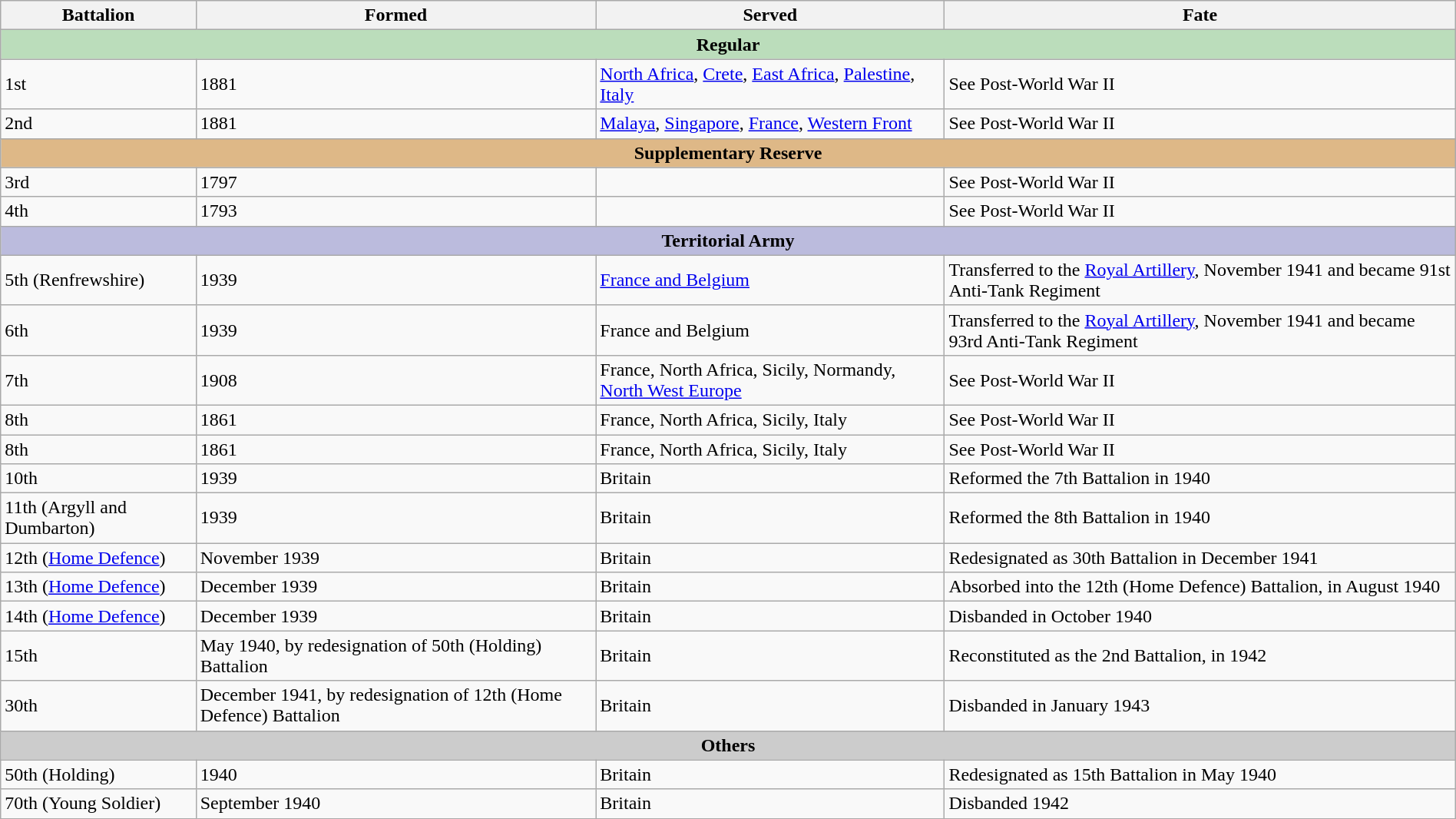<table class="wikitable" style="width:100%;">
<tr>
<th>Battalion</th>
<th>Formed</th>
<th>Served</th>
<th>Fate</th>
</tr>
<tr>
<th colspan="5" style="background:#bdb;">Regular</th>
</tr>
<tr>
<td>1st</td>
<td>1881</td>
<td><a href='#'>North Africa</a>, <a href='#'>Crete</a>, <a href='#'>East Africa</a>, <a href='#'>Palestine</a>, <a href='#'>Italy</a></td>
<td>See Post-World War II</td>
</tr>
<tr>
<td>2nd</td>
<td>1881</td>
<td><a href='#'>Malaya</a>, <a href='#'>Singapore</a>, <a href='#'>France</a>, <a href='#'>Western Front</a></td>
<td>See Post-World War II</td>
</tr>
<tr>
<th colspan="5" style="background:#deb887;">Supplementary Reserve</th>
</tr>
<tr>
<td>3rd</td>
<td>1797</td>
<td></td>
<td>See Post-World War II</td>
</tr>
<tr>
<td>4th</td>
<td>1793</td>
<td></td>
<td>See Post-World War II</td>
</tr>
<tr>
<th colspan="5" style="background:#bbd;">Territorial Army</th>
</tr>
<tr>
<td>5th (Renfrewshire)</td>
<td>1939</td>
<td><a href='#'>France and Belgium</a></td>
<td>Transferred to the <a href='#'>Royal Artillery</a>, November 1941 and became 91st Anti-Tank Regiment</td>
</tr>
<tr>
<td>6th</td>
<td>1939</td>
<td>France and Belgium</td>
<td>Transferred to the <a href='#'>Royal Artillery</a>, November 1941 and became 93rd Anti-Tank Regiment</td>
</tr>
<tr>
<td>7th</td>
<td>1908</td>
<td>France, North Africa, Sicily, Normandy, <a href='#'>North West Europe</a></td>
<td>See Post-World War II</td>
</tr>
<tr>
<td>8th</td>
<td>1861</td>
<td>France, North Africa, Sicily, Italy</td>
<td>See Post-World War II</td>
</tr>
<tr>
<td>8th</td>
<td>1861</td>
<td>France, North Africa, Sicily, Italy</td>
<td>See Post-World War II</td>
</tr>
<tr>
<td>10th</td>
<td>1939</td>
<td>Britain</td>
<td>Reformed the 7th Battalion in 1940</td>
</tr>
<tr>
<td>11th (Argyll and Dumbarton)</td>
<td>1939</td>
<td>Britain</td>
<td>Reformed the 8th Battalion in 1940</td>
</tr>
<tr>
<td>12th (<a href='#'>Home Defence</a>)</td>
<td>November 1939</td>
<td>Britain</td>
<td>Redesignated as 30th Battalion in December 1941</td>
</tr>
<tr>
<td>13th (<a href='#'>Home Defence</a>)</td>
<td>December 1939</td>
<td>Britain</td>
<td>Absorbed into the 12th (Home Defence) Battalion, in August 1940</td>
</tr>
<tr>
<td>14th (<a href='#'>Home Defence</a>)</td>
<td>December 1939</td>
<td>Britain</td>
<td>Disbanded in October 1940</td>
</tr>
<tr>
<td>15th</td>
<td>May 1940, by redesignation of 50th (Holding) Battalion</td>
<td>Britain</td>
<td>Reconstituted as the 2nd Battalion, in 1942</td>
</tr>
<tr>
<td>30th</td>
<td>December 1941, by redesignation of 12th (Home Defence) Battalion</td>
<td>Britain</td>
<td>Disbanded in January 1943</td>
</tr>
<tr>
<th colspan="5" style="background:#ccc;">Others</th>
</tr>
<tr>
<td>50th (Holding)</td>
<td>1940</td>
<td>Britain</td>
<td>Redesignated as 15th Battalion in May 1940</td>
</tr>
<tr>
<td>70th (Young Soldier)</td>
<td>September 1940</td>
<td>Britain</td>
<td>Disbanded 1942</td>
</tr>
</table>
